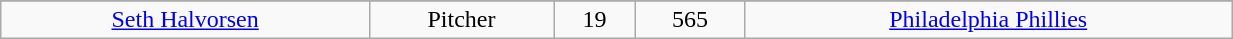<table class="wikitable" width="65%">
<tr align="center">
</tr>
<tr align="center" bgcolor="">
<td><a href='#'>Seth Halvorsen</a></td>
<td>Pitcher</td>
<td>19</td>
<td>565</td>
<td><a href='#'>Philadelphia Phillies</a></td>
</tr>
</table>
